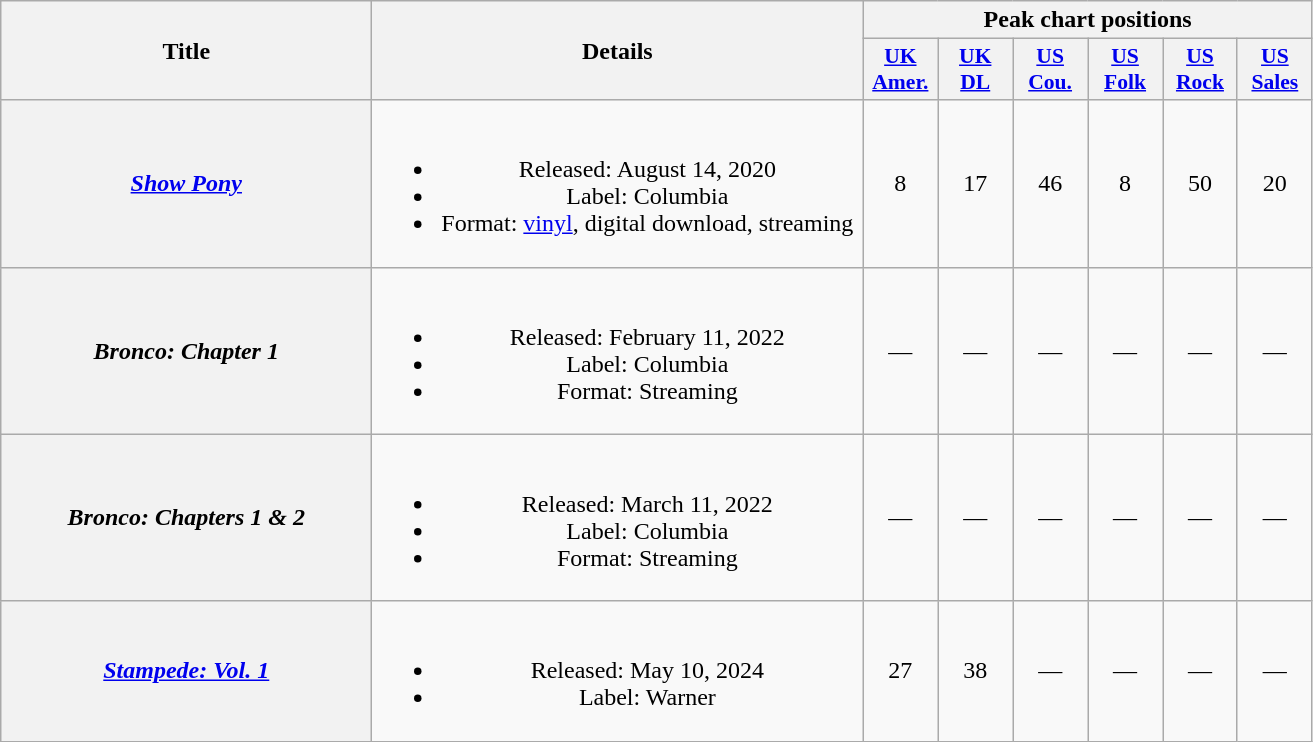<table class="wikitable plainrowheaders" style="text-align:center;" border="1">
<tr>
<th scope="col" rowspan="2" style="width:15em;">Title</th>
<th scope="col" rowspan="2" style="width:20em;">Details</th>
<th scope="col" colspan="6">Peak chart positions</th>
</tr>
<tr>
<th scope="col" style="width:3em;font-size:90%;"><a href='#'>UK<br>Amer.</a><br></th>
<th scope="col" style="width:3em;font-size:90%;"><a href='#'>UK<br>DL</a><br></th>
<th scope="col" style="width:3em;font-size:90%;"><a href='#'>US<br>Cou.</a><br></th>
<th scope="col" style="width:3em;font-size:90%;"><a href='#'>US<br>Folk</a><br></th>
<th scope="col" style="width:3em;font-size:90%;"><a href='#'>US<br>Rock</a><br></th>
<th scope="col" style="width:3em;font-size:90%;"><a href='#'>US<br>Sales</a><br></th>
</tr>
<tr>
<th scope = "row"><em><a href='#'>Show Pony</a></em></th>
<td><br><ul><li>Released: August 14, 2020</li><li>Label: Columbia</li><li>Format: <a href='#'>vinyl</a>, digital download, streaming</li></ul></td>
<td>8</td>
<td>17</td>
<td>46</td>
<td>8</td>
<td>50</td>
<td>20</td>
</tr>
<tr>
<th scope = "row"><em>Bronco: Chapter 1</em></th>
<td><br><ul><li>Released: February 11, 2022</li><li>Label: Columbia</li><li>Format: Streaming</li></ul></td>
<td>—</td>
<td>—</td>
<td>—</td>
<td>—</td>
<td>—</td>
<td>—</td>
</tr>
<tr>
<th scope = "row"><em>Bronco: Chapters 1 & 2</em></th>
<td><br><ul><li>Released: March 11, 2022</li><li>Label: Columbia</li><li>Format: Streaming</li></ul></td>
<td>—</td>
<td>—</td>
<td>—</td>
<td>—</td>
<td>—</td>
<td>—</td>
</tr>
<tr>
<th scope="row"><em><a href='#'>Stampede: Vol.&nbsp;1</a></em></th>
<td><br><ul><li>Released: May 10, 2024</li><li>Label: Warner</li></ul></td>
<td>27</td>
<td>38</td>
<td>—</td>
<td>—</td>
<td>—</td>
<td>—</td>
</tr>
</table>
